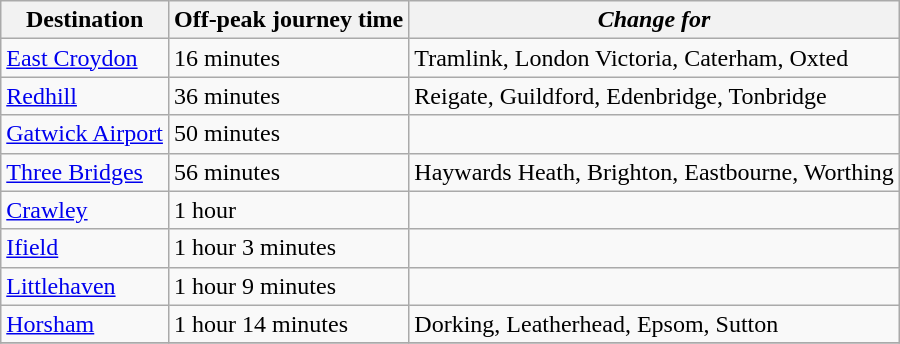<table class="wikitable">
<tr>
<th>Destination</th>
<th>Off-peak journey time</th>
<th><em>Change for</em></th>
</tr>
<tr>
<td><a href='#'>East Croydon</a></td>
<td>16 minutes</td>
<td>Tramlink, London Victoria, Caterham, Oxted</td>
</tr>
<tr>
<td><a href='#'>Redhill</a></td>
<td>36 minutes</td>
<td>Reigate, Guildford, Edenbridge, Tonbridge</td>
</tr>
<tr>
<td><a href='#'>Gatwick Airport</a></td>
<td>50 minutes</td>
<td></td>
</tr>
<tr>
<td><a href='#'>Three Bridges</a></td>
<td>56 minutes</td>
<td>Haywards Heath, Brighton, Eastbourne, Worthing</td>
</tr>
<tr>
<td><a href='#'>Crawley</a></td>
<td>1 hour</td>
<td></td>
</tr>
<tr>
<td><a href='#'>Ifield</a></td>
<td>1 hour 3 minutes</td>
<td></td>
</tr>
<tr>
<td><a href='#'>Littlehaven</a></td>
<td>1 hour 9 minutes</td>
<td></td>
</tr>
<tr>
<td><a href='#'>Horsham</a></td>
<td>1 hour 14 minutes</td>
<td>Dorking, Leatherhead, Epsom, Sutton</td>
</tr>
<tr>
</tr>
</table>
